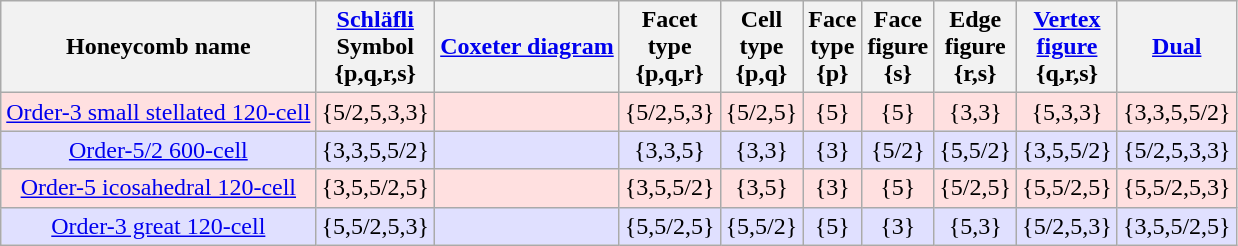<table class="wikitable">
<tr>
<th>Honeycomb name</th>
<th><a href='#'>Schläfli</a><br>Symbol<br>{p,q,r,s}</th>
<th><a href='#'>Coxeter diagram</a></th>
<th>Facet<br>type<br>{p,q,r}</th>
<th>Cell<br>type<br>{p,q}</th>
<th>Face<br>type<br>{p}</th>
<th>Face<br>figure<br>{s}</th>
<th>Edge<br>figure<br>{r,s}</th>
<th><a href='#'>Vertex<br>figure</a><br>{q,r,s}</th>
<th><a href='#'>Dual</a></th>
</tr>
<tr BGCOLOR="#ffe0e0" align=center>
<td><a href='#'>Order-3 small stellated 120-cell</a></td>
<td>{5/2,5,3,3}</td>
<td></td>
<td>{5/2,5,3}</td>
<td>{5/2,5}</td>
<td>{5}</td>
<td>{5}</td>
<td>{3,3}</td>
<td>{5,3,3}</td>
<td>{3,3,5,5/2}</td>
</tr>
<tr BGCOLOR="#e0e0ff" align=center>
<td><a href='#'>Order-5/2 600-cell</a></td>
<td>{3,3,5,5/2}</td>
<td></td>
<td>{3,3,5}</td>
<td>{3,3}</td>
<td>{3}</td>
<td>{5/2}</td>
<td>{5,5/2}</td>
<td>{3,5,5/2}</td>
<td>{5/2,5,3,3}</td>
</tr>
<tr BGCOLOR="#ffe0e0" align=center>
<td><a href='#'>Order-5 icosahedral 120-cell</a></td>
<td>{3,5,5/2,5}</td>
<td></td>
<td>{3,5,5/2}</td>
<td>{3,5}</td>
<td>{3}</td>
<td>{5}</td>
<td>{5/2,5}</td>
<td>{5,5/2,5}</td>
<td>{5,5/2,5,3}</td>
</tr>
<tr BGCOLOR="#e0e0ff" align=center>
<td><a href='#'>Order-3 great 120-cell</a></td>
<td>{5,5/2,5,3}</td>
<td></td>
<td>{5,5/2,5}</td>
<td>{5,5/2}</td>
<td>{5}</td>
<td>{3}</td>
<td>{5,3}</td>
<td>{5/2,5,3}</td>
<td>{3,5,5/2,5}</td>
</tr>
</table>
